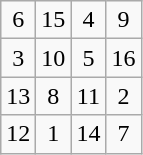<table class="wikitable" style="text-align:center;">
<tr>
<td>6</td>
<td>15</td>
<td>4</td>
<td>9</td>
</tr>
<tr>
<td>3</td>
<td>10</td>
<td>5</td>
<td>16</td>
</tr>
<tr>
<td>13</td>
<td>8</td>
<td>11</td>
<td>2</td>
</tr>
<tr>
<td>12</td>
<td>1</td>
<td>14</td>
<td>7</td>
</tr>
</table>
